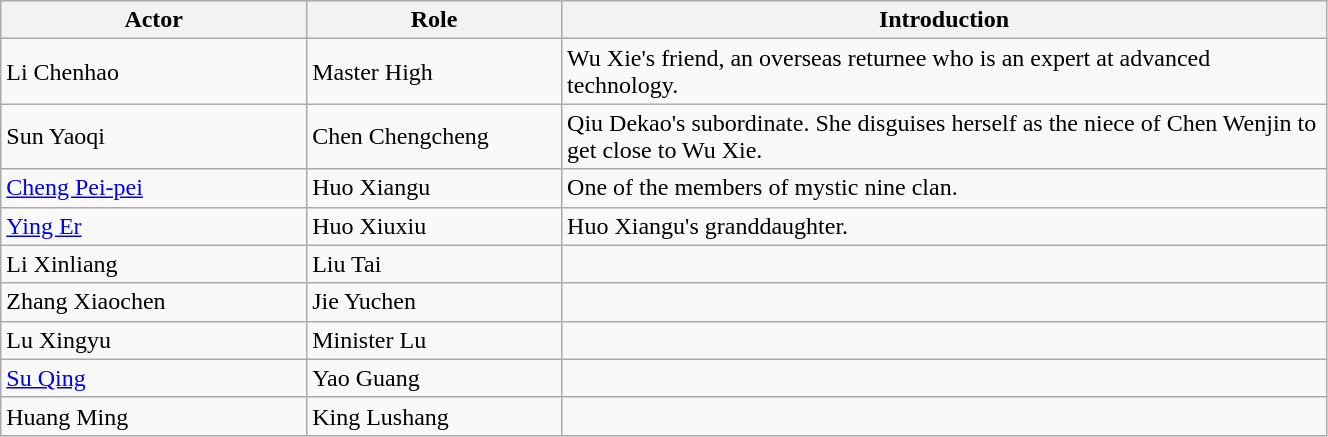<table class="wikitable " width="70%">
<tr>
<th style="width:12%">Actor</th>
<th style="width:10%">Role</th>
<th style="width:30%">Introduction</th>
</tr>
<tr>
<td>Li Chenhao</td>
<td>Master High</td>
<td>Wu Xie's friend, an overseas returnee who is an expert at advanced technology.</td>
</tr>
<tr>
<td>Sun Yaoqi</td>
<td>Chen Chengcheng</td>
<td>Qiu Dekao's subordinate. She disguises herself as the niece of Chen Wenjin to get close to Wu Xie.</td>
</tr>
<tr>
<td><a href='#'>Cheng Pei-pei</a></td>
<td>Huo Xiangu</td>
<td>One of the members of mystic nine clan.</td>
</tr>
<tr>
<td><a href='#'>Ying Er</a></td>
<td>Huo Xiuxiu</td>
<td>Huo Xiangu's granddaughter.</td>
</tr>
<tr>
<td>Li Xinliang</td>
<td>Liu Tai</td>
<td></td>
</tr>
<tr>
<td>Zhang Xiaochen</td>
<td>Jie Yuchen</td>
<td></td>
</tr>
<tr>
<td>Lu Xingyu</td>
<td>Minister Lu</td>
<td></td>
</tr>
<tr>
<td><a href='#'>Su Qing</a></td>
<td>Yao Guang</td>
<td></td>
</tr>
<tr>
<td>Huang Ming</td>
<td>King Lushang</td>
<td></td>
</tr>
</table>
